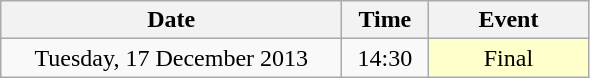<table class = "wikitable" style="text-align:center;">
<tr>
<th width=220>Date</th>
<th width=50>Time</th>
<th width=100>Event</th>
</tr>
<tr>
<td>Tuesday, 17 December 2013</td>
<td>14:30</td>
<td bgcolor=ffffcc>Final</td>
</tr>
</table>
